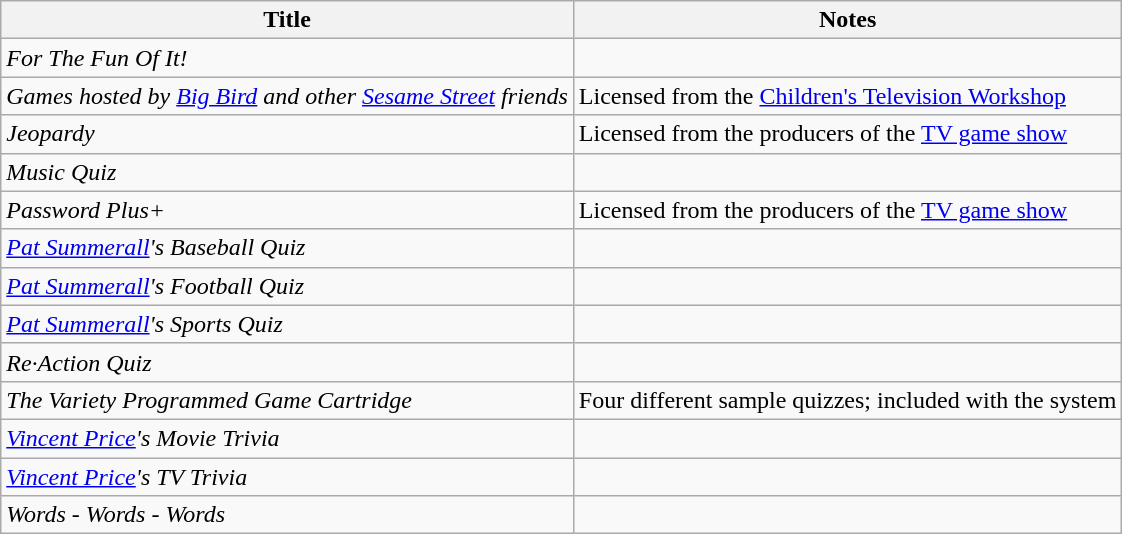<table class="wikitable sortable" id="softwarelist">
<tr>
<th>Title</th>
<th>Notes</th>
</tr>
<tr>
<td><em>For The Fun Of It!</em></td>
<td></td>
</tr>
<tr>
<td><em>Games hosted by <a href='#'>Big Bird</a> and other <a href='#'>Sesame Street</a> friends</em></td>
<td>Licensed from the <a href='#'>Children's Television Workshop</a></td>
</tr>
<tr>
<td><em>Jeopardy</em></td>
<td>Licensed from the producers of the <a href='#'>TV game show</a></td>
</tr>
<tr>
<td><em>Music Quiz</em></td>
<td></td>
</tr>
<tr>
<td><em>Password Plus+</em></td>
<td>Licensed from the producers of the <a href='#'>TV game show</a></td>
</tr>
<tr>
<td><em><a href='#'>Pat Summerall</a>'s Baseball Quiz</em></td>
<td></td>
</tr>
<tr>
<td><em><a href='#'>Pat Summerall</a>'s Football Quiz</em></td>
<td></td>
</tr>
<tr>
<td><em><a href='#'>Pat Summerall</a>'s Sports Quiz</em></td>
<td></td>
</tr>
<tr>
<td><em>Re·Action Quiz</em></td>
<td></td>
</tr>
<tr>
<td><em>The Variety Programmed Game Cartridge</em></td>
<td>Four different sample quizzes; included with the system</td>
</tr>
<tr>
<td><em><a href='#'>Vincent Price</a>'s Movie Trivia</em></td>
<td></td>
</tr>
<tr>
<td><em><a href='#'>Vincent Price</a>'s TV Trivia</em></td>
<td></td>
</tr>
<tr>
<td><em>Words - Words - Words</em></td>
<td></td>
</tr>
</table>
